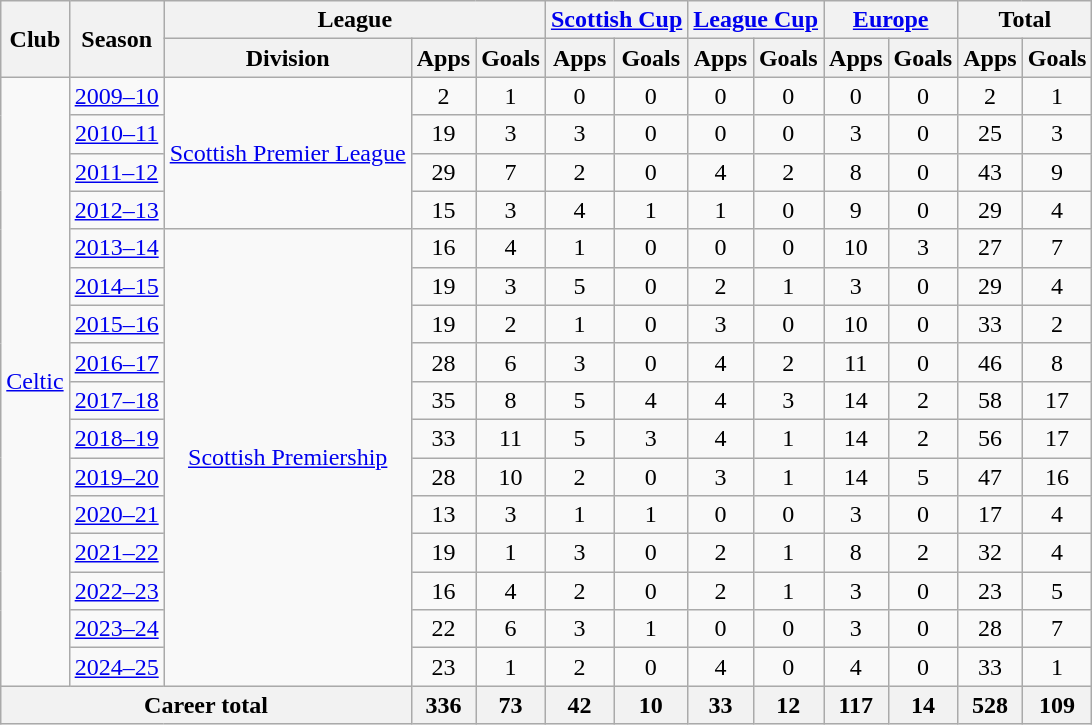<table class="wikitable" style="text-align:center">
<tr>
<th rowspan=2>Club</th>
<th rowspan=2>Season</th>
<th colspan=3>League</th>
<th colspan=2><a href='#'>Scottish Cup</a></th>
<th colspan=2><a href='#'>League Cup</a></th>
<th colspan=2><a href='#'>Europe</a></th>
<th colspan=2>Total</th>
</tr>
<tr>
<th>Division</th>
<th>Apps</th>
<th>Goals</th>
<th>Apps</th>
<th>Goals</th>
<th>Apps</th>
<th>Goals</th>
<th>Apps</th>
<th>Goals</th>
<th>Apps</th>
<th>Goals</th>
</tr>
<tr>
<td rowspan="16"><a href='#'>Celtic</a></td>
<td><a href='#'>2009–10</a></td>
<td rowspan="4"><a href='#'>Scottish Premier League</a></td>
<td>2</td>
<td>1</td>
<td>0</td>
<td>0</td>
<td>0</td>
<td>0</td>
<td>0</td>
<td>0</td>
<td>2</td>
<td>1</td>
</tr>
<tr>
<td><a href='#'>2010–11</a></td>
<td>19</td>
<td>3</td>
<td>3</td>
<td>0</td>
<td>0</td>
<td>0</td>
<td>3</td>
<td>0</td>
<td>25</td>
<td>3</td>
</tr>
<tr>
<td><a href='#'>2011–12</a></td>
<td>29</td>
<td>7</td>
<td>2</td>
<td>0</td>
<td>4</td>
<td>2</td>
<td>8</td>
<td>0</td>
<td>43</td>
<td>9</td>
</tr>
<tr>
<td><a href='#'>2012–13</a></td>
<td>15</td>
<td>3</td>
<td>4</td>
<td>1</td>
<td>1</td>
<td>0</td>
<td>9</td>
<td>0</td>
<td>29</td>
<td>4</td>
</tr>
<tr>
<td><a href='#'>2013–14</a></td>
<td rowspan="12"><a href='#'>Scottish Premiership</a></td>
<td>16</td>
<td>4</td>
<td>1</td>
<td>0</td>
<td>0</td>
<td>0</td>
<td>10</td>
<td>3</td>
<td>27</td>
<td>7</td>
</tr>
<tr>
<td><a href='#'>2014–15</a></td>
<td>19</td>
<td>3</td>
<td>5</td>
<td>0</td>
<td>2</td>
<td>1</td>
<td>3</td>
<td>0</td>
<td>29</td>
<td>4</td>
</tr>
<tr>
<td><a href='#'>2015–16</a></td>
<td>19</td>
<td>2</td>
<td>1</td>
<td>0</td>
<td>3</td>
<td>0</td>
<td>10</td>
<td>0</td>
<td>33</td>
<td>2</td>
</tr>
<tr>
<td><a href='#'>2016–17</a></td>
<td>28</td>
<td>6</td>
<td>3</td>
<td>0</td>
<td>4</td>
<td>2</td>
<td>11</td>
<td>0</td>
<td>46</td>
<td>8</td>
</tr>
<tr>
<td><a href='#'>2017–18</a></td>
<td>35</td>
<td>8</td>
<td>5</td>
<td>4</td>
<td>4</td>
<td>3</td>
<td>14</td>
<td>2</td>
<td>58</td>
<td>17</td>
</tr>
<tr>
<td><a href='#'>2018–19</a></td>
<td>33</td>
<td>11</td>
<td>5</td>
<td>3</td>
<td>4</td>
<td>1</td>
<td>14</td>
<td>2</td>
<td>56</td>
<td>17</td>
</tr>
<tr>
<td><a href='#'>2019–20</a></td>
<td>28</td>
<td>10</td>
<td>2</td>
<td>0</td>
<td>3</td>
<td>1</td>
<td>14</td>
<td>5</td>
<td>47</td>
<td>16</td>
</tr>
<tr>
<td><a href='#'>2020–21</a></td>
<td>13</td>
<td>3</td>
<td>1</td>
<td>1</td>
<td>0</td>
<td>0</td>
<td>3</td>
<td>0</td>
<td>17</td>
<td>4</td>
</tr>
<tr>
<td><a href='#'>2021–22</a></td>
<td>19</td>
<td>1</td>
<td>3</td>
<td>0</td>
<td>2</td>
<td>1</td>
<td>8</td>
<td>2</td>
<td>32</td>
<td>4</td>
</tr>
<tr>
<td><a href='#'>2022–23</a></td>
<td>16</td>
<td>4</td>
<td>2</td>
<td>0</td>
<td>2</td>
<td>1</td>
<td>3</td>
<td>0</td>
<td>23</td>
<td>5</td>
</tr>
<tr>
<td><a href='#'>2023–24</a></td>
<td>22</td>
<td>6</td>
<td>3</td>
<td>1</td>
<td>0</td>
<td>0</td>
<td>3</td>
<td>0</td>
<td>28</td>
<td>7</td>
</tr>
<tr>
<td><a href='#'>2024–25</a></td>
<td>23</td>
<td>1</td>
<td>2</td>
<td>0</td>
<td>4</td>
<td>0</td>
<td>4</td>
<td>0</td>
<td>33</td>
<td>1</td>
</tr>
<tr>
<th colspan="3">Career total</th>
<th>336</th>
<th>73</th>
<th>42</th>
<th>10</th>
<th>33</th>
<th>12</th>
<th>117</th>
<th>14</th>
<th>528</th>
<th>109</th>
</tr>
</table>
